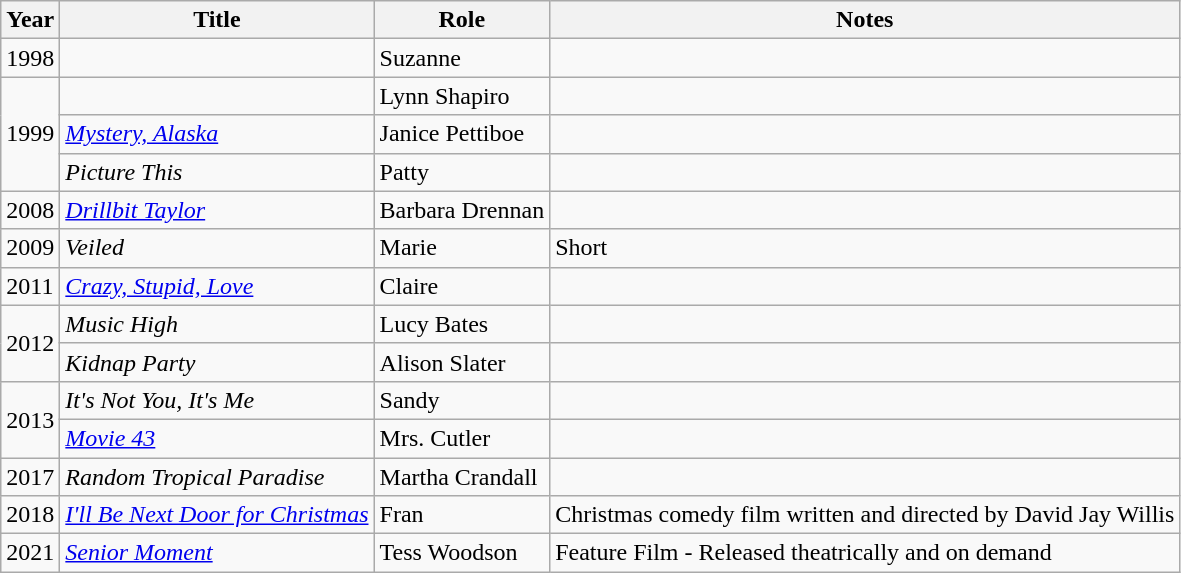<table class="wikitable sortable">
<tr>
<th>Year</th>
<th>Title</th>
<th>Role</th>
<th class="unsortable">Notes</th>
</tr>
<tr>
<td>1998</td>
<td><em></em></td>
<td>Suzanne</td>
<td></td>
</tr>
<tr>
<td rowspan="3">1999</td>
<td><em></em></td>
<td>Lynn Shapiro</td>
<td></td>
</tr>
<tr>
<td><em><a href='#'>Mystery, Alaska</a></em></td>
<td>Janice Pettiboe</td>
<td></td>
</tr>
<tr>
<td><em>Picture This</em></td>
<td>Patty</td>
<td></td>
</tr>
<tr>
<td>2008</td>
<td><em><a href='#'>Drillbit Taylor</a></em></td>
<td>Barbara Drennan</td>
<td></td>
</tr>
<tr>
<td>2009</td>
<td><em>Veiled</em></td>
<td>Marie</td>
<td>Short</td>
</tr>
<tr>
<td>2011</td>
<td><em><a href='#'>Crazy, Stupid, Love</a></em></td>
<td>Claire</td>
<td></td>
</tr>
<tr>
<td rowspan="2">2012</td>
<td><em>Music High</em></td>
<td>Lucy Bates</td>
<td></td>
</tr>
<tr>
<td><em>Kidnap Party</em></td>
<td>Alison Slater</td>
<td></td>
</tr>
<tr>
<td rowspan="2">2013</td>
<td><em>It's Not You, It's Me</em></td>
<td>Sandy</td>
<td></td>
</tr>
<tr>
<td><em><a href='#'>Movie 43</a></em></td>
<td>Mrs. Cutler</td>
<td></td>
</tr>
<tr>
<td>2017</td>
<td><em>Random Tropical Paradise</em></td>
<td>Martha Crandall</td>
<td></td>
</tr>
<tr>
<td>2018</td>
<td><em><a href='#'>I'll Be Next Door for Christmas</a></em></td>
<td>Fran</td>
<td>Christmas comedy film written and directed by David Jay Willis</td>
</tr>
<tr>
<td>2021</td>
<td><em><a href='#'>Senior Moment</a></em></td>
<td>Tess Woodson</td>
<td>Feature Film - Released theatrically and on demand</td>
</tr>
</table>
